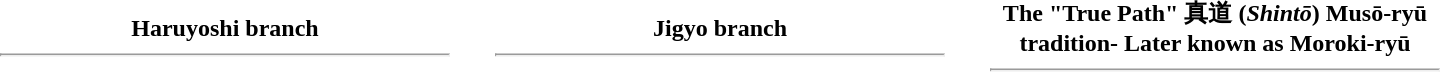<table border="0.1" cellspacing="10" cellpadding="10" style="margin:1em auto;">
<tr>
<th align="center" width=300>Haruyoshi branch<br><hr></th>
<th align="center" width=300>Jigyo branch<br><hr></th>
<th align="center" width=300>The "True Path" 真道 (<em>Shintō</em>) Musō-ryū tradition- Later known as Moroki-ryū<br><hr></th>
</tr>
<tr -->
<td valign="top" align="left" width=300><br></td>
<td valign="top" align="left" width=300><br></td>
<td valign="top" align="left" width=300><br></td>
</tr>
</table>
